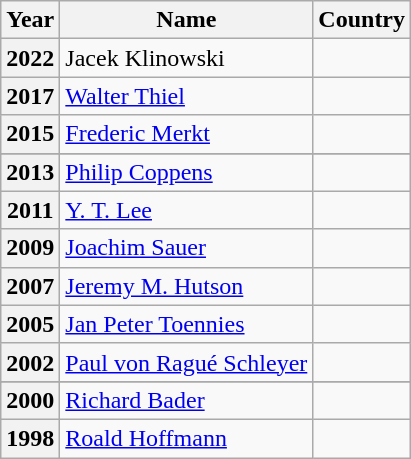<table align="left"  class="wikitable sortable plainrowheaders">
<tr>
<th scope=col>Year</th>
<th scope=col>Name</th>
<th scope=col>Country</th>
</tr>
<tr>
<th>2022</th>
<td>Jacek Klinowski</td>
<td></td>
</tr>
<tr>
<th>2017</th>
<td><a href='#'>Walter Thiel</a></td>
<td></td>
</tr>
<tr>
<th>2015</th>
<td><a href='#'>Frederic Merkt</a></td>
<td></td>
</tr>
<tr>
</tr>
<tr>
<th>2013</th>
<td><a href='#'>Philip Coppens</a></td>
<td></td>
</tr>
<tr>
<th>2011</th>
<td><a href='#'>Y. T. Lee</a></td>
<td></td>
</tr>
<tr>
<th>2009</th>
<td><a href='#'>Joachim Sauer</a></td>
<td></td>
</tr>
<tr>
<th>2007</th>
<td><a href='#'>Jeremy M. Hutson</a></td>
<td></td>
</tr>
<tr>
<th>2005</th>
<td><a href='#'>Jan Peter Toennies</a></td>
<td></td>
</tr>
<tr>
<th>2002</th>
<td><a href='#'>Paul von Ragué Schleyer</a></td>
<td></td>
</tr>
<tr>
</tr>
<tr>
<th>2000</th>
<td><a href='#'>Richard Bader</a></td>
<td></td>
</tr>
<tr>
<th>1998</th>
<td><a href='#'>Roald Hoffmann</a></td>
<td></td>
</tr>
</table>
